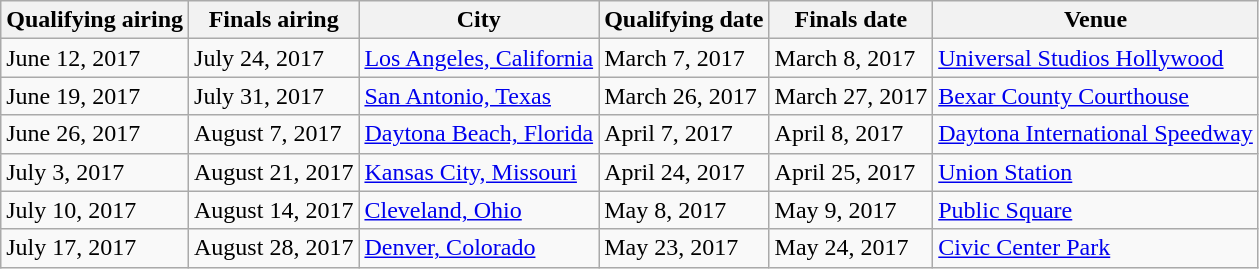<table class="wikitable">
<tr>
<th>Qualifying airing</th>
<th>Finals airing</th>
<th>City</th>
<th>Qualifying date</th>
<th>Finals date</th>
<th>Venue</th>
</tr>
<tr>
<td>June 12, 2017</td>
<td>July 24, 2017</td>
<td><a href='#'>Los Angeles, California</a></td>
<td>March 7, 2017</td>
<td>March 8, 2017</td>
<td><a href='#'>Universal Studios Hollywood</a></td>
</tr>
<tr>
<td>June 19, 2017</td>
<td>July 31, 2017</td>
<td><a href='#'>San Antonio, Texas</a></td>
<td>March 26, 2017</td>
<td>March 27, 2017</td>
<td><a href='#'>Bexar County Courthouse</a></td>
</tr>
<tr>
<td>June 26, 2017</td>
<td>August 7, 2017</td>
<td><a href='#'>Daytona Beach, Florida</a></td>
<td>April 7, 2017</td>
<td>April 8, 2017</td>
<td><a href='#'>Daytona International Speedway</a></td>
</tr>
<tr>
<td>July 3, 2017</td>
<td>August 21, 2017</td>
<td><a href='#'>Kansas City, Missouri</a></td>
<td>April 24, 2017</td>
<td>April 25, 2017</td>
<td><a href='#'>Union Station</a></td>
</tr>
<tr>
<td>July 10, 2017</td>
<td>August 14, 2017</td>
<td><a href='#'>Cleveland, Ohio</a></td>
<td>May 8, 2017</td>
<td>May 9, 2017</td>
<td><a href='#'>Public Square</a></td>
</tr>
<tr>
<td>July 17, 2017</td>
<td>August 28, 2017</td>
<td><a href='#'>Denver, Colorado</a></td>
<td>May 23, 2017</td>
<td>May 24, 2017</td>
<td><a href='#'>Civic Center Park</a></td>
</tr>
</table>
